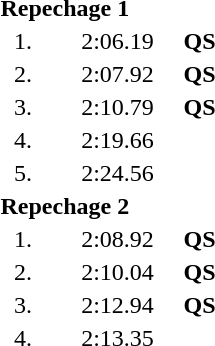<table style="text-align:center">
<tr>
<td colspan=4 align=left><strong>Repechage 1</strong></td>
</tr>
<tr>
<td width=30>1.</td>
<td align=left></td>
<td width=80>2:06.19</td>
<td><strong>QS</strong></td>
</tr>
<tr>
<td>2.</td>
<td align=left></td>
<td>2:07.92</td>
<td><strong>QS</strong></td>
</tr>
<tr>
<td>3.</td>
<td align=left></td>
<td>2:10.79</td>
<td><strong>QS</strong></td>
</tr>
<tr>
<td>4.</td>
<td align=left></td>
<td>2:19.66</td>
<td></td>
</tr>
<tr>
<td>5.</td>
<td align=left></td>
<td>2:24.56</td>
<td></td>
</tr>
<tr>
<td colspan=4 align=left><strong>Repechage 2</strong></td>
</tr>
<tr>
<td>1.</td>
<td align=left></td>
<td>2:08.92</td>
<td><strong>QS</strong></td>
</tr>
<tr>
<td>2.</td>
<td align=left></td>
<td>2:10.04</td>
<td><strong>QS</strong></td>
</tr>
<tr>
<td>3.</td>
<td align=left></td>
<td>2:12.94</td>
<td><strong>QS</strong></td>
</tr>
<tr>
<td>4.</td>
<td align=left></td>
<td>2:13.35</td>
<td></td>
</tr>
</table>
